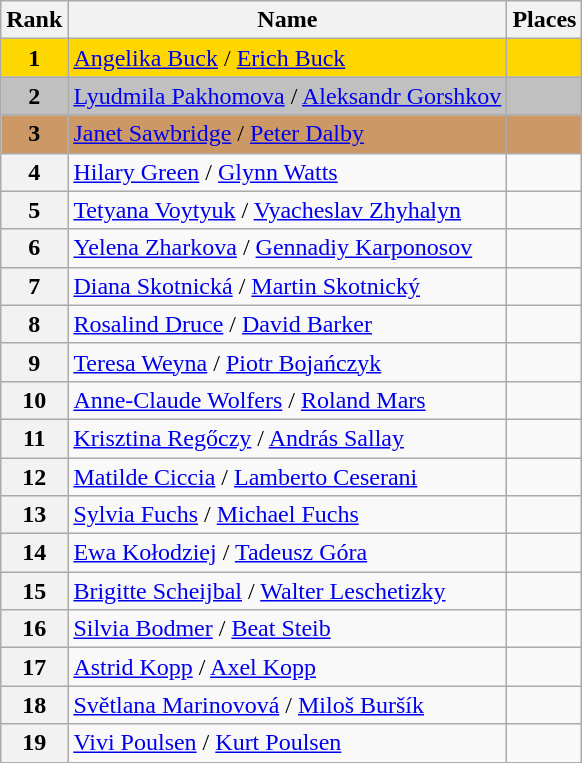<table class="wikitable">
<tr>
<th>Rank</th>
<th>Name</th>
<th>Places</th>
</tr>
<tr bgcolor="gold">
<td align="center"><strong>1</strong></td>
<td> <a href='#'>Angelika Buck</a> / <a href='#'>Erich Buck</a></td>
<td></td>
</tr>
<tr bgcolor="silver">
<td align="center"><strong>2</strong></td>
<td> <a href='#'>Lyudmila Pakhomova</a> / <a href='#'>Aleksandr Gorshkov</a></td>
<td></td>
</tr>
<tr bgcolor="cc9966">
<td align="center"><strong>3</strong></td>
<td> <a href='#'>Janet Sawbridge</a> / <a href='#'>Peter Dalby</a></td>
<td></td>
</tr>
<tr>
<th>4</th>
<td> <a href='#'>Hilary Green</a> / <a href='#'>Glynn Watts</a></td>
<td></td>
</tr>
<tr>
<th>5</th>
<td> <a href='#'>Tetyana Voytyuk</a> / <a href='#'>Vyacheslav Zhyhalyn</a></td>
<td></td>
</tr>
<tr>
<th>6</th>
<td> <a href='#'>Yelena Zharkova</a> / <a href='#'>Gennadiy Karponosov</a></td>
<td></td>
</tr>
<tr>
<th>7</th>
<td> <a href='#'>Diana Skotnická</a> / <a href='#'>Martin Skotnický</a></td>
<td></td>
</tr>
<tr>
<th>8</th>
<td> <a href='#'>Rosalind Druce</a> / <a href='#'>David Barker</a></td>
<td></td>
</tr>
<tr>
<th>9</th>
<td> <a href='#'>Teresa Weyna</a> / <a href='#'>Piotr Bojańczyk</a></td>
<td></td>
</tr>
<tr>
<th>10</th>
<td> <a href='#'>Anne-Claude Wolfers</a> / <a href='#'>Roland Mars</a></td>
<td></td>
</tr>
<tr>
<th>11</th>
<td> <a href='#'>Krisztina Regőczy</a> / <a href='#'>András Sallay</a></td>
<td></td>
</tr>
<tr>
<th>12</th>
<td> <a href='#'>Matilde Ciccia</a> / <a href='#'>Lamberto Ceserani</a></td>
<td></td>
</tr>
<tr>
<th>13</th>
<td> <a href='#'>Sylvia Fuchs</a> / <a href='#'>Michael Fuchs</a></td>
<td></td>
</tr>
<tr>
<th>14</th>
<td> <a href='#'>Ewa Kołodziej</a> / <a href='#'>Tadeusz Góra</a></td>
<td></td>
</tr>
<tr>
<th>15</th>
<td> <a href='#'>Brigitte Scheijbal</a> / <a href='#'>Walter Leschetizky</a></td>
<td></td>
</tr>
<tr>
<th>16</th>
<td> <a href='#'>Silvia Bodmer</a> / <a href='#'>Beat Steib</a></td>
<td></td>
</tr>
<tr>
<th>17</th>
<td> <a href='#'>Astrid Kopp</a> / <a href='#'>Axel Kopp</a></td>
<td></td>
</tr>
<tr>
<th>18</th>
<td> <a href='#'>Světlana Marinovová</a> / <a href='#'>Miloš Buršík</a></td>
<td></td>
</tr>
<tr>
<th>19</th>
<td> <a href='#'>Vivi Poulsen</a> / <a href='#'>Kurt Poulsen</a></td>
<td></td>
</tr>
</table>
